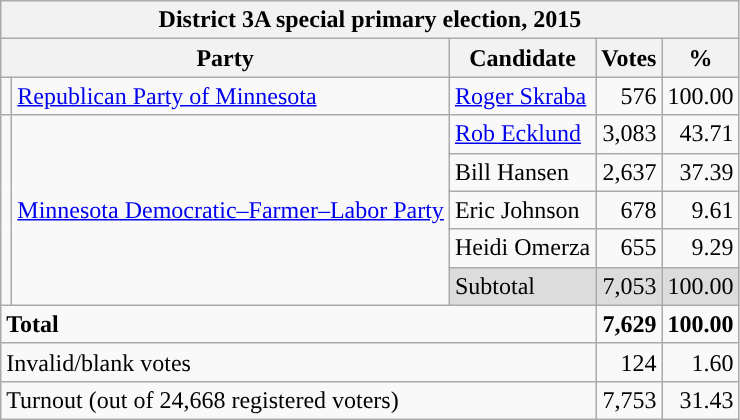<table class="wikitable">
<tr>
<th colspan="5">District 3A special primary election, 2015</th>
</tr>
<tr>
<th colspan="2">Party</th>
<th>Candidate</th>
<th>Votes</th>
<th>%</th>
</tr>
<tr>
<td rowspan="1" style="background-color:"></td>
<td rowspan="1"><a href='#'>Republican Party of Minnesota</a></td>
<td><a href='#'>Roger Skraba</a></td>
<td align="right">576</td>
<td align="right">100.00</td>
</tr>
<tr>
<td rowspan="5" style="background-color:"></td>
<td rowspan="5"><a href='#'>Minnesota Democratic–Farmer–Labor Party</a></td>
<td><a href='#'>Rob Ecklund</a></td>
<td align="right">3,083</td>
<td align="right">43.71</td>
</tr>
<tr>
<td>Bill Hansen</td>
<td align="right">2,637</td>
<td align="right">37.39</td>
</tr>
<tr>
<td>Eric Johnson</td>
<td align="right">678</td>
<td align="right">9.61</td>
</tr>
<tr>
<td>Heidi Omerza</td>
<td align="right">655</td>
<td align="right">9.29</td>
</tr>
<tr>
<td style="background-color:Gainsboro">Subtotal</td>
<td style="background-color:Gainsboro" align="right">7,053</td>
<td style="background-color:Gainsboro" align="right">100.00</td>
</tr>
<tr>
<td colspan="3"><strong>Total</strong></td>
<td align="right"><strong>7,629</strong></td>
<td align="right"><strong>100.00</strong></td>
</tr>
<tr>
<td colspan="3">Invalid/blank votes</td>
<td align="right">124</td>
<td align="right">1.60</td>
</tr>
<tr>
<td colspan="3">Turnout (out of 24,668 registered voters)</td>
<td align="right">7,753</td>
<td align="right">31.43</td>
</tr>
</table>
